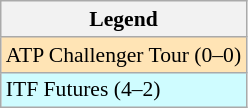<table class=wikitable style=font-size:90%>
<tr>
<th>Legend</th>
</tr>
<tr bgcolor=moccasin>
<td>ATP Challenger Tour (0–0)</td>
</tr>
<tr bgcolor=CFFCFF>
<td>ITF Futures (4–2)</td>
</tr>
</table>
